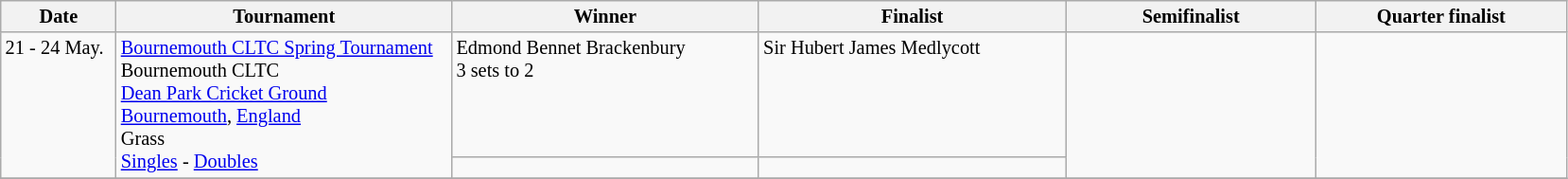<table class="wikitable" style="font-size:85%;">
<tr>
<th width="75">Date</th>
<th width="230">Tournament</th>
<th width="210">Winner</th>
<th width="210">Finalist</th>
<th width="170">Semifinalist</th>
<th width="170">Quarter finalist</th>
</tr>
<tr valign=top>
<td rowspan=2>21 - 24 May.</td>
<td rowspan=2><a href='#'>Bournemouth CLTC Spring Tournament</a><br>Bournemouth CLTC<br><a href='#'>Dean Park Cricket Ground</a><br><a href='#'>Bournemouth</a>, <a href='#'>England</a><br>Grass<br><a href='#'>Singles</a> - <a href='#'>Doubles</a></td>
<td> Edmond Bennet Brackenbury<br>3 sets to 2</td>
<td> Sir Hubert James Medlycott</td>
<td rowspan=2></td>
<td rowspan=2></td>
</tr>
<tr valign=top>
<td></td>
<td></td>
</tr>
<tr valign=top>
</tr>
</table>
